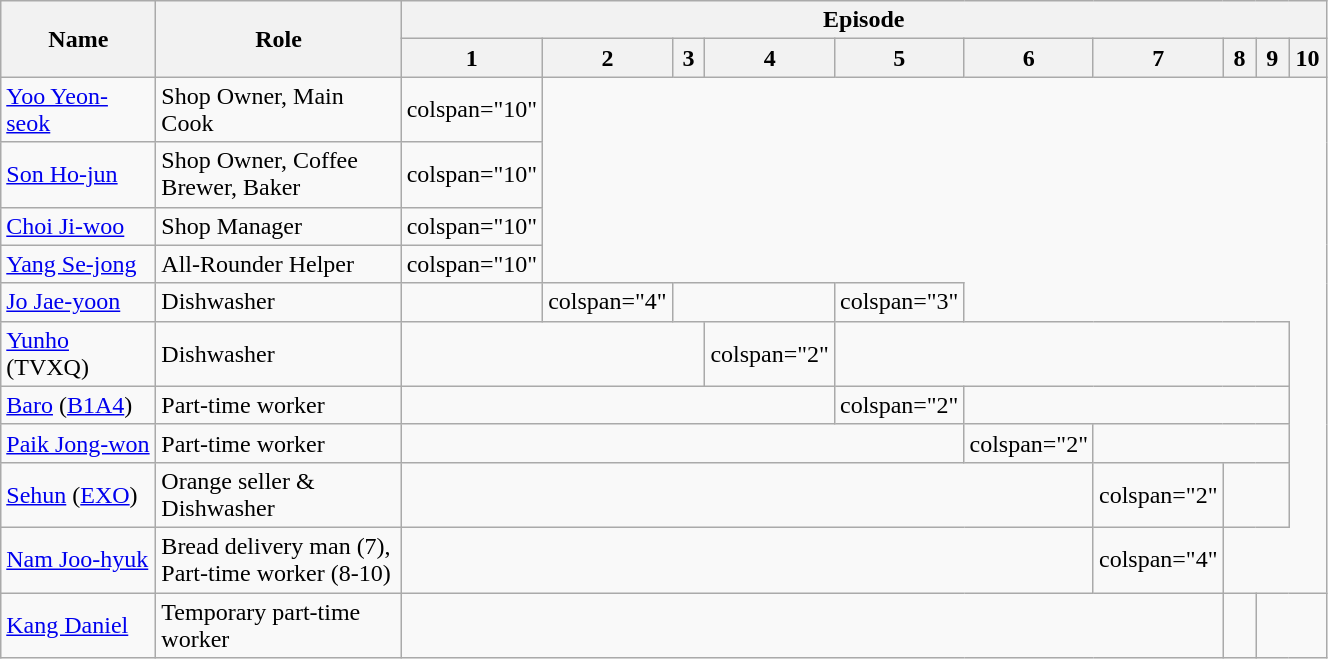<table class="wikitable" style="width:70%;">
<tr>
<th style="width:15%;" rowspan="2">Name</th>
<th style="width:25%;" rowspan="2">Role</th>
<th colspan="10">Episode</th>
</tr>
<tr>
<th style="width:3%;">1</th>
<th style="width:3%;">2</th>
<th style="width:3%;">3</th>
<th style="width:3%;">4</th>
<th style="width:3%;">5</th>
<th style="width:3%;">6</th>
<th style="width:3%;">7</th>
<th style="width:3%;">8</th>
<th style="width:3%;">9</th>
<th style="width:3%;">10</th>
</tr>
<tr>
<td><a href='#'>Yoo Yeon-seok</a></td>
<td>Shop Owner, Main Cook</td>
<td>colspan="10" </td>
</tr>
<tr>
<td><a href='#'>Son Ho-jun</a></td>
<td>Shop Owner, Coffee Brewer, Baker</td>
<td>colspan="10" </td>
</tr>
<tr>
<td><a href='#'>Choi Ji-woo</a></td>
<td>Shop Manager</td>
<td>colspan="10" </td>
</tr>
<tr>
<td><a href='#'>Yang Se-jong</a></td>
<td>All-Rounder Helper</td>
<td>colspan="10" </td>
</tr>
<tr>
<td><a href='#'>Jo Jae-yoon</a></td>
<td>Dishwasher</td>
<td></td>
<td>colspan="4" </td>
<td colspan="2"></td>
<td>colspan="3" </td>
</tr>
<tr>
<td><a href='#'>Yunho</a> (TVXQ)</td>
<td>Dishwasher</td>
<td colspan="3"></td>
<td>colspan="2" </td>
<td colspan="5"></td>
</tr>
<tr>
<td><a href='#'>Baro</a> (<a href='#'>B1A4</a>)</td>
<td>Part-time worker</td>
<td colspan="4"></td>
<td>colspan="2" </td>
<td colspan="4"></td>
</tr>
<tr>
<td><a href='#'>Paik Jong-won</a></td>
<td>Part-time worker</td>
<td colspan="5"></td>
<td>colspan="2" </td>
<td colspan="3"></td>
</tr>
<tr>
<td><a href='#'>Sehun</a> (<a href='#'>EXO</a>)</td>
<td>Orange seller & Dishwasher</td>
<td colspan="6"></td>
<td>colspan="2" </td>
<td colspan="2"></td>
</tr>
<tr>
<td><a href='#'>Nam Joo-hyuk</a></td>
<td>Bread delivery man (7), Part-time worker (8-10)</td>
<td colspan="6"></td>
<td>colspan="4" </td>
</tr>
<tr>
<td><a href='#'>Kang Daniel</a></td>
<td>Temporary part-time worker</td>
<td colspan="7"></td>
<td></td>
<td colspan="2"></td>
</tr>
</table>
